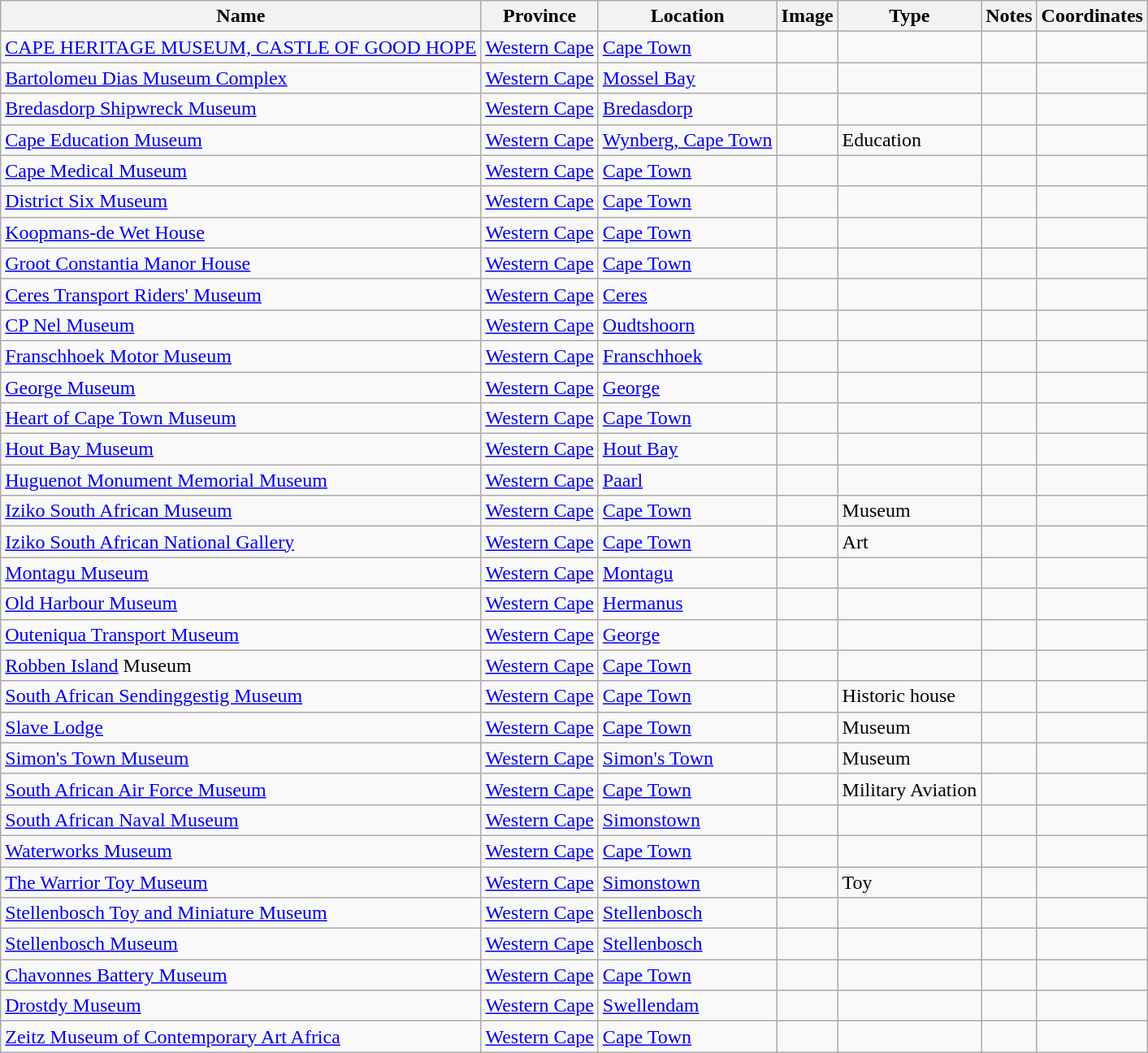<table class="wikitable sortable">
<tr>
<th>Name</th>
<th>Province</th>
<th>Location</th>
<th>Image</th>
<th>Type</th>
<th>Notes</th>
<th>Coordinates</th>
</tr>
<tr>
<td><a href='#'>CAPE HERITAGE MUSEUM, CASTLE OF GOOD HOPE</a></td>
<td><a href='#'>Western Cape</a></td>
<td><a href='#'>Cape Town</a></td>
<td></td>
<td></td>
<td></td>
<td></td>
</tr>
<tr>
<td><a href='#'>Bartolomeu Dias Museum Complex</a></td>
<td><a href='#'>Western Cape</a></td>
<td><a href='#'>Mossel Bay</a></td>
<td></td>
<td></td>
<td></td>
<td></td>
</tr>
<tr>
<td><a href='#'>Bredasdorp Shipwreck Museum</a></td>
<td><a href='#'>Western Cape</a></td>
<td><a href='#'>Bredasdorp</a></td>
<td></td>
<td></td>
<td></td>
<td></td>
</tr>
<tr>
<td><a href='#'>Cape Education Museum</a></td>
<td><a href='#'>Western Cape</a></td>
<td><a href='#'>Wynberg, Cape Town</a></td>
<td></td>
<td>Education</td>
<td></td>
<td></td>
</tr>
<tr>
<td><a href='#'>Cape Medical Museum</a></td>
<td><a href='#'>Western Cape</a></td>
<td><a href='#'>Cape Town</a></td>
<td></td>
<td></td>
<td></td>
<td></td>
</tr>
<tr>
<td><a href='#'>District Six Museum</a></td>
<td><a href='#'>Western Cape</a></td>
<td><a href='#'>Cape Town</a></td>
<td></td>
<td></td>
<td></td>
<td></td>
</tr>
<tr>
<td><a href='#'>Koopmans-de Wet House</a></td>
<td><a href='#'>Western Cape</a></td>
<td><a href='#'>Cape Town</a></td>
<td></td>
<td></td>
<td></td>
<td></td>
</tr>
<tr>
<td><a href='#'>Groot Constantia Manor House</a></td>
<td><a href='#'>Western Cape</a></td>
<td><a href='#'>Cape Town</a></td>
<td></td>
<td></td>
<td></td>
<td></td>
</tr>
<tr>
<td><a href='#'>Ceres Transport Riders' Museum</a></td>
<td><a href='#'>Western Cape</a></td>
<td><a href='#'>Ceres</a></td>
<td></td>
<td></td>
<td></td>
<td></td>
</tr>
<tr>
<td><a href='#'>CP Nel Museum</a></td>
<td><a href='#'>Western Cape</a></td>
<td><a href='#'>Oudtshoorn</a></td>
<td></td>
<td></td>
<td></td>
<td></td>
</tr>
<tr>
<td><a href='#'>Franschhoek Motor Museum</a></td>
<td><a href='#'>Western Cape</a></td>
<td><a href='#'>Franschhoek</a></td>
<td></td>
<td></td>
<td></td>
<td></td>
</tr>
<tr>
<td><a href='#'>George Museum</a></td>
<td><a href='#'>Western Cape</a></td>
<td><a href='#'>George</a></td>
<td></td>
<td></td>
<td></td>
<td></td>
</tr>
<tr>
<td><a href='#'>Heart of Cape Town Museum</a></td>
<td><a href='#'>Western Cape</a></td>
<td><a href='#'>Cape Town</a></td>
<td></td>
<td></td>
<td></td>
<td></td>
</tr>
<tr>
<td><a href='#'>Hout Bay Museum</a></td>
<td><a href='#'>Western Cape</a></td>
<td><a href='#'>Hout Bay</a></td>
<td></td>
<td></td>
<td></td>
<td></td>
</tr>
<tr>
<td><a href='#'>Huguenot Monument Memorial Museum</a></td>
<td><a href='#'>Western Cape</a></td>
<td><a href='#'>Paarl</a></td>
<td></td>
<td></td>
<td></td>
<td></td>
</tr>
<tr>
<td><a href='#'>Iziko South African Museum</a></td>
<td><a href='#'>Western Cape</a></td>
<td><a href='#'>Cape Town</a></td>
<td></td>
<td>Museum</td>
<td></td>
<td></td>
</tr>
<tr>
<td><a href='#'>Iziko South African National Gallery</a></td>
<td><a href='#'>Western Cape</a></td>
<td><a href='#'>Cape Town</a></td>
<td></td>
<td>Art</td>
<td></td>
<td></td>
</tr>
<tr>
<td><a href='#'>Montagu Museum</a></td>
<td><a href='#'>Western Cape</a></td>
<td><a href='#'>Montagu</a></td>
<td></td>
<td></td>
<td></td>
<td></td>
</tr>
<tr>
<td><a href='#'>Old Harbour Museum</a></td>
<td><a href='#'>Western Cape</a></td>
<td><a href='#'>Hermanus</a></td>
<td></td>
<td></td>
<td></td>
<td></td>
</tr>
<tr>
<td><a href='#'>Outeniqua Transport Museum</a></td>
<td><a href='#'>Western Cape</a></td>
<td><a href='#'>George</a></td>
<td></td>
<td></td>
<td></td>
<td></td>
</tr>
<tr>
<td><a href='#'>Robben Island</a> Museum</td>
<td><a href='#'>Western Cape</a></td>
<td><a href='#'>Cape Town</a></td>
<td></td>
<td></td>
<td></td>
<td></td>
</tr>
<tr>
<td><a href='#'>South African Sendinggestig Museum</a></td>
<td><a href='#'>Western Cape</a></td>
<td><a href='#'>Cape Town</a></td>
<td></td>
<td>Historic house</td>
<td></td>
<td></td>
</tr>
<tr>
<td><a href='#'>Slave Lodge</a></td>
<td><a href='#'>Western Cape</a></td>
<td><a href='#'>Cape Town</a></td>
<td></td>
<td>Museum</td>
<td></td>
<td></td>
</tr>
<tr>
<td><a href='#'>Simon's Town Museum</a></td>
<td><a href='#'>Western Cape</a></td>
<td><a href='#'>Simon's Town</a></td>
<td></td>
<td>Museum</td>
<td></td>
<td></td>
</tr>
<tr>
<td><a href='#'>South African Air Force Museum</a></td>
<td><a href='#'>Western Cape</a></td>
<td><a href='#'>Cape Town</a></td>
<td></td>
<td>Military Aviation</td>
<td></td>
<td></td>
</tr>
<tr>
<td><a href='#'>South African Naval Museum</a></td>
<td><a href='#'>Western Cape</a></td>
<td><a href='#'>Simonstown</a></td>
<td></td>
<td></td>
<td></td>
<td></td>
</tr>
<tr>
<td><a href='#'>Waterworks Museum</a></td>
<td><a href='#'>Western Cape</a></td>
<td><a href='#'>Cape Town</a></td>
<td></td>
<td></td>
<td></td>
<td></td>
</tr>
<tr>
<td><a href='#'>The Warrior Toy Museum</a></td>
<td><a href='#'>Western Cape</a></td>
<td><a href='#'>Simonstown</a></td>
<td></td>
<td>Toy</td>
<td></td>
<td></td>
</tr>
<tr>
<td><a href='#'>Stellenbosch Toy and Miniature Museum</a></td>
<td><a href='#'>Western Cape</a></td>
<td><a href='#'>Stellenbosch</a></td>
<td></td>
<td></td>
<td></td>
<td></td>
</tr>
<tr>
<td><a href='#'>Stellenbosch Museum</a></td>
<td><a href='#'>Western Cape</a></td>
<td><a href='#'>Stellenbosch</a></td>
<td></td>
<td></td>
<td></td>
<td></td>
</tr>
<tr>
<td><a href='#'>Chavonnes Battery Museum</a></td>
<td><a href='#'>Western Cape</a></td>
<td><a href='#'>Cape Town</a></td>
<td></td>
<td></td>
<td></td>
<td></td>
</tr>
<tr>
<td><a href='#'>Drostdy Museum</a></td>
<td><a href='#'>Western Cape</a></td>
<td><a href='#'>Swellendam</a></td>
<td></td>
<td></td>
<td></td>
<td></td>
</tr>
<tr>
<td><a href='#'>Zeitz Museum of Contemporary Art Africa</a></td>
<td><a href='#'>Western Cape</a></td>
<td><a href='#'>Cape Town</a></td>
<td></td>
<td></td>
<td></td>
<td></td>
</tr>
</table>
